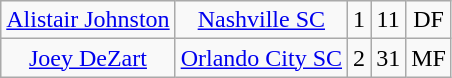<table class="wikitable" style="text-align: center;">
<tr>
<td><a href='#'>Alistair Johnston</a></td>
<td><a href='#'>Nashville SC</a></td>
<td>1</td>
<td>11</td>
<td>DF</td>
</tr>
<tr>
<td><a href='#'>Joey DeZart</a></td>
<td><a href='#'>Orlando City SC</a></td>
<td>2</td>
<td>31</td>
<td>MF</td>
</tr>
</table>
